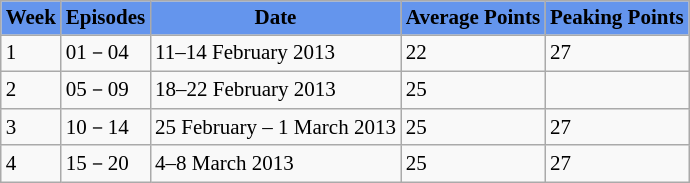<table class="wikitable" style="font-size:14px;">
<tr style="background:cornflowerblue; colour:white" align="center">
<td><strong>Week</strong></td>
<td><strong>Episodes</strong></td>
<td><strong>Date</strong></td>
<td><strong>Average Points</strong></td>
<td><strong>Peaking Points</strong></td>
</tr>
<tr>
<td>1</td>
<td>01－04</td>
<td>11–14 February 2013</td>
<td>22</td>
<td>27</td>
</tr>
<tr>
<td>2</td>
<td>05－09</td>
<td>18–22 February 2013</td>
<td>25</td>
<td></td>
</tr>
<tr>
<td>3</td>
<td>10－14</td>
<td>25 February – 1 March 2013</td>
<td>25</td>
<td>27</td>
</tr>
<tr>
<td>4</td>
<td>15－20</td>
<td>4–8 March 2013</td>
<td>25</td>
<td>27</td>
</tr>
</table>
